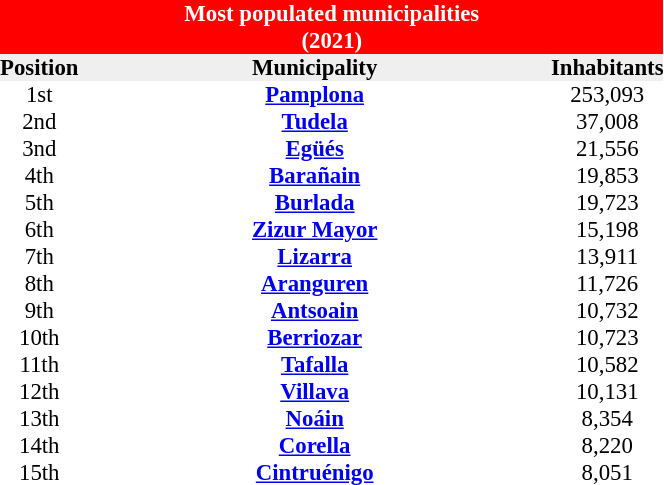<table class="toc" cellpadding=0 cellspacing=0 width=35% style="float:left; text-align:center;clear:all; margin-left:10px; font-size:95%;">
<tr>
<th bgcolor=Red colspan=8 style="color:white;">Most populated municipalities<br>(2021)</th>
</tr>
<tr bgcolor=#efefef>
<th width=4%>Position</th>
<th width=86%>Municipality</th>
<th width=10%>Inhabitants</th>
</tr>
<tr>
<td>1st</td>
<td><strong><a href='#'>Pamplona</a></strong></td>
<td>253,093</td>
</tr>
<tr>
<td>2nd</td>
<td><strong><a href='#'>Tudela</a></strong></td>
<td>37,008</td>
</tr>
<tr>
<td>3nd</td>
<td><strong><a href='#'>Egüés</a></strong></td>
<td>21,556</td>
</tr>
<tr>
<td>4th</td>
<td><strong><a href='#'>Barañain</a></strong></td>
<td>19,853</td>
</tr>
<tr>
<td>5th</td>
<td><strong><a href='#'>Burlada</a></strong></td>
<td>19,723</td>
</tr>
<tr>
<td>6th</td>
<td><strong><a href='#'>Zizur Mayor</a></strong></td>
<td>15,198</td>
</tr>
<tr>
<td>7th</td>
<td><strong><a href='#'>Lizarra</a></strong></td>
<td>13,911</td>
</tr>
<tr>
<td>8th</td>
<td><strong><a href='#'>Aranguren</a></strong></td>
<td>11,726</td>
</tr>
<tr>
<td>9th</td>
<td><strong><a href='#'>Antsoain</a></strong></td>
<td>10,732</td>
</tr>
<tr>
<td>10th</td>
<td><strong><a href='#'>Berriozar</a></strong></td>
<td>10,723</td>
</tr>
<tr>
<td>11th</td>
<td><strong><a href='#'>Tafalla</a></strong></td>
<td>10,582</td>
</tr>
<tr>
<td>12th</td>
<td><strong><a href='#'>Villava</a></strong></td>
<td>10,131</td>
</tr>
<tr>
<td>13th</td>
<td><strong><a href='#'>Noáin</a></strong></td>
<td>8,354</td>
</tr>
<tr>
<td>14th</td>
<td><strong><a href='#'>Corella</a></strong></td>
<td>8,220</td>
</tr>
<tr>
<td>15th</td>
<td><strong><a href='#'>Cintruénigo</a></strong></td>
<td>8,051</td>
</tr>
<tr>
</tr>
</table>
